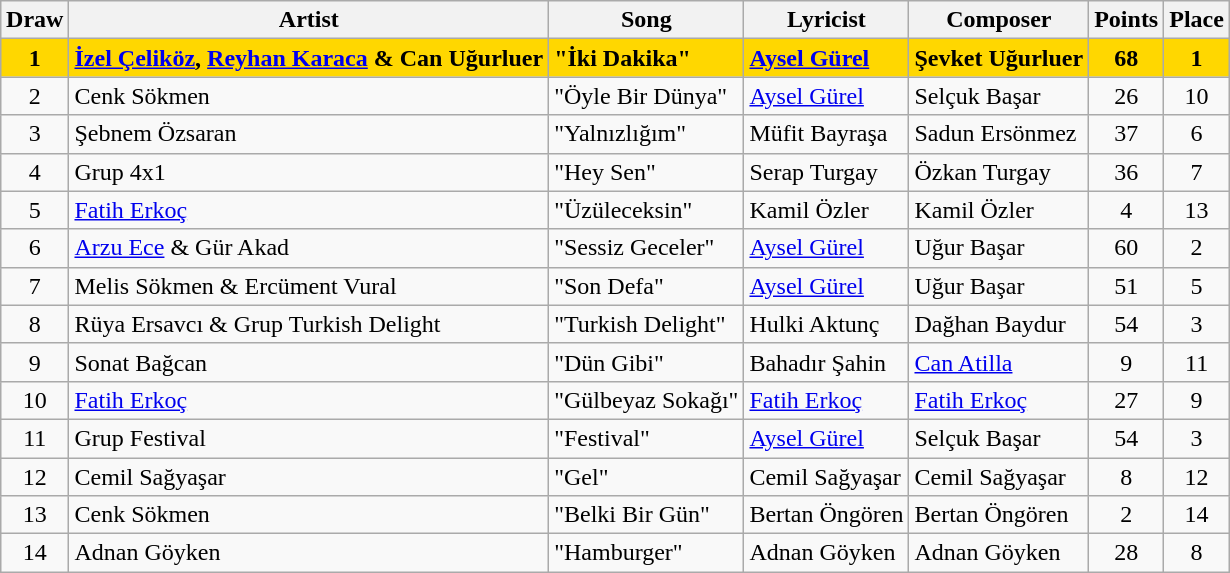<table class="sortable wikitable" style="margin: 1em auto 1em auto; text-align:center">
<tr>
<th>Draw</th>
<th>Artist</th>
<th>Song</th>
<th>Lyricist</th>
<th>Composer</th>
<th>Points</th>
<th>Place</th>
</tr>
<tr style="font-weight: bold; background: gold;">
<td>1</td>
<td align="left"><a href='#'>İzel Çeliköz</a>, <a href='#'>Reyhan Karaca</a> & Can Uğurluer</td>
<td align="left">"İki Dakika"</td>
<td align="left"><a href='#'>Aysel Gürel</a></td>
<td align="left">Şevket Uğurluer</td>
<td>68</td>
<td>1</td>
</tr>
<tr>
<td>2</td>
<td align="left">Cenk Sökmen</td>
<td align="left">"Öyle Bir Dünya"</td>
<td align="left"><a href='#'>Aysel Gürel</a></td>
<td align="left">Selçuk Başar</td>
<td>26</td>
<td>10</td>
</tr>
<tr>
<td>3</td>
<td align="left">Şebnem Özsaran</td>
<td align="left">"Yalnızlığım"</td>
<td align="left">Müfit Bayraşa</td>
<td align="left">Sadun Ersönmez</td>
<td>37</td>
<td>6</td>
</tr>
<tr>
<td>4</td>
<td align="left">Grup 4x1</td>
<td align="left">"Hey Sen"</td>
<td align="left">Serap Turgay</td>
<td align="left">Özkan Turgay</td>
<td>36</td>
<td>7</td>
</tr>
<tr>
<td>5</td>
<td align="left"><a href='#'>Fatih Erkoç</a></td>
<td align="left">"Üzüleceksin"</td>
<td align="left">Kamil Özler</td>
<td align="left">Kamil Özler</td>
<td>4</td>
<td>13</td>
</tr>
<tr>
<td>6</td>
<td align="left"><a href='#'>Arzu Ece</a> & Gür Akad</td>
<td align="left">"Sessiz Geceler"</td>
<td align="left"><a href='#'>Aysel Gürel</a></td>
<td align="left">Uğur Başar</td>
<td>60</td>
<td>2</td>
</tr>
<tr>
<td>7</td>
<td align="left">Melis Sökmen & Ercüment Vural</td>
<td align="left">"Son Defa"</td>
<td align="left"><a href='#'>Aysel Gürel</a></td>
<td align="left">Uğur Başar</td>
<td>51</td>
<td>5</td>
</tr>
<tr>
<td>8</td>
<td align="left">Rüya Ersavcı & Grup Turkish Delight</td>
<td align="left">"Turkish Delight"</td>
<td align="left">Hulki Aktunç</td>
<td align="left">Dağhan Baydur</td>
<td>54</td>
<td>3</td>
</tr>
<tr>
<td>9</td>
<td align="left">Sonat Bağcan</td>
<td align="left">"Dün Gibi"</td>
<td align="left">Bahadır Şahin</td>
<td align="left"><a href='#'>Can Atilla</a></td>
<td>9</td>
<td>11</td>
</tr>
<tr>
<td>10</td>
<td align="left"><a href='#'>Fatih Erkoç</a></td>
<td align="left">"Gülbeyaz Sokağı"</td>
<td align="left"><a href='#'>Fatih Erkoç</a></td>
<td align="left"><a href='#'>Fatih Erkoç</a></td>
<td>27</td>
<td>9</td>
</tr>
<tr>
<td>11</td>
<td align="left">Grup Festival</td>
<td align="left">"Festival"</td>
<td align="left"><a href='#'>Aysel Gürel</a></td>
<td align="left">Selçuk Başar</td>
<td>54</td>
<td>3</td>
</tr>
<tr>
<td>12</td>
<td align="left">Cemil Sağyaşar</td>
<td align="left">"Gel"</td>
<td align="left">Cemil Sağyaşar</td>
<td align="left">Cemil Sağyaşar</td>
<td>8</td>
<td>12</td>
</tr>
<tr>
<td>13</td>
<td align="left">Cenk Sökmen</td>
<td align="left">"Belki Bir Gün"</td>
<td align="left">Bertan Öngören</td>
<td align="left">Bertan Öngören</td>
<td>2</td>
<td>14</td>
</tr>
<tr>
<td>14</td>
<td align="left">Adnan Göyken</td>
<td align="left">"Hamburger"</td>
<td align="left">Adnan Göyken</td>
<td align="left">Adnan Göyken</td>
<td>28</td>
<td>8</td>
</tr>
</table>
